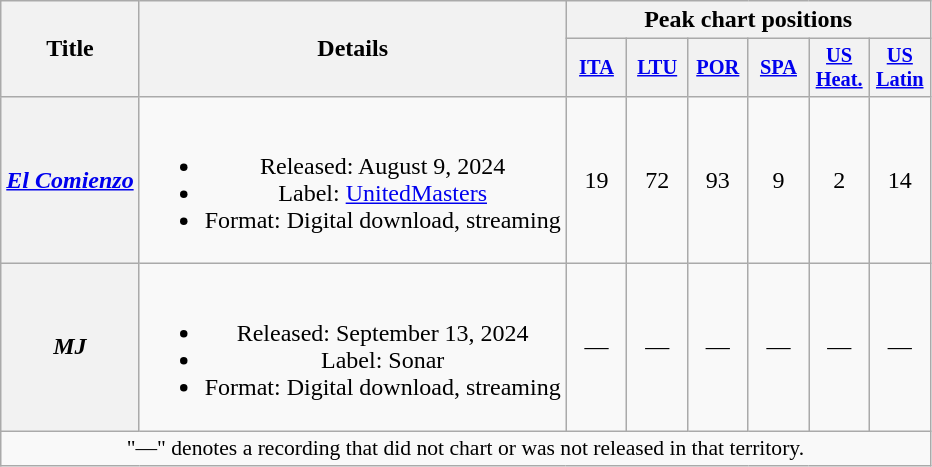<table class="wikitable plainrowheaders" style="text-align:center;">
<tr>
<th scope="col" rowspan="2">Title</th>
<th scope="col" rowspan="2">Details</th>
<th scope="col" colspan="6">Peak chart positions</th>
</tr>
<tr>
<th scope="col" style="width:2.5em;font-size:85%;"><a href='#'>ITA</a><br></th>
<th scope="col" style="width:2.5em;font-size:85%;"><a href='#'>LTU</a><br></th>
<th scope="col" style="width:2.5em;font-size:85%;"><a href='#'>POR</a><br></th>
<th scope="col" style="width:2.5em;font-size:85%;"><a href='#'>SPA</a><br></th>
<th scope="col" style="width:2.5em;font-size:85%;"><a href='#'>US<br>Heat.</a><br></th>
<th scope="col" style="width:2.5em;font-size:85%;"><a href='#'>US<br>Latin</a><br></th>
</tr>
<tr>
<th scope="row"><em><a href='#'>El Comienzo</a></em></th>
<td><br><ul><li>Released: August 9, 2024</li><li>Label: <a href='#'>UnitedMasters</a></li><li>Format: Digital download, streaming</li></ul></td>
<td>19</td>
<td>72</td>
<td>93</td>
<td>9</td>
<td>2</td>
<td>14</td>
</tr>
<tr>
<th scope="row"><em>MJ</em><br></th>
<td><br><ul><li>Released: September 13, 2024</li><li>Label: Sonar</li><li>Format: Digital download, streaming</li></ul></td>
<td>—</td>
<td>—</td>
<td>—</td>
<td>—</td>
<td>—</td>
<td>—</td>
</tr>
<tr>
<td colspan="12" style="font-size:90%">"—" denotes a recording that did not chart or was not released in that territory.</td>
</tr>
</table>
